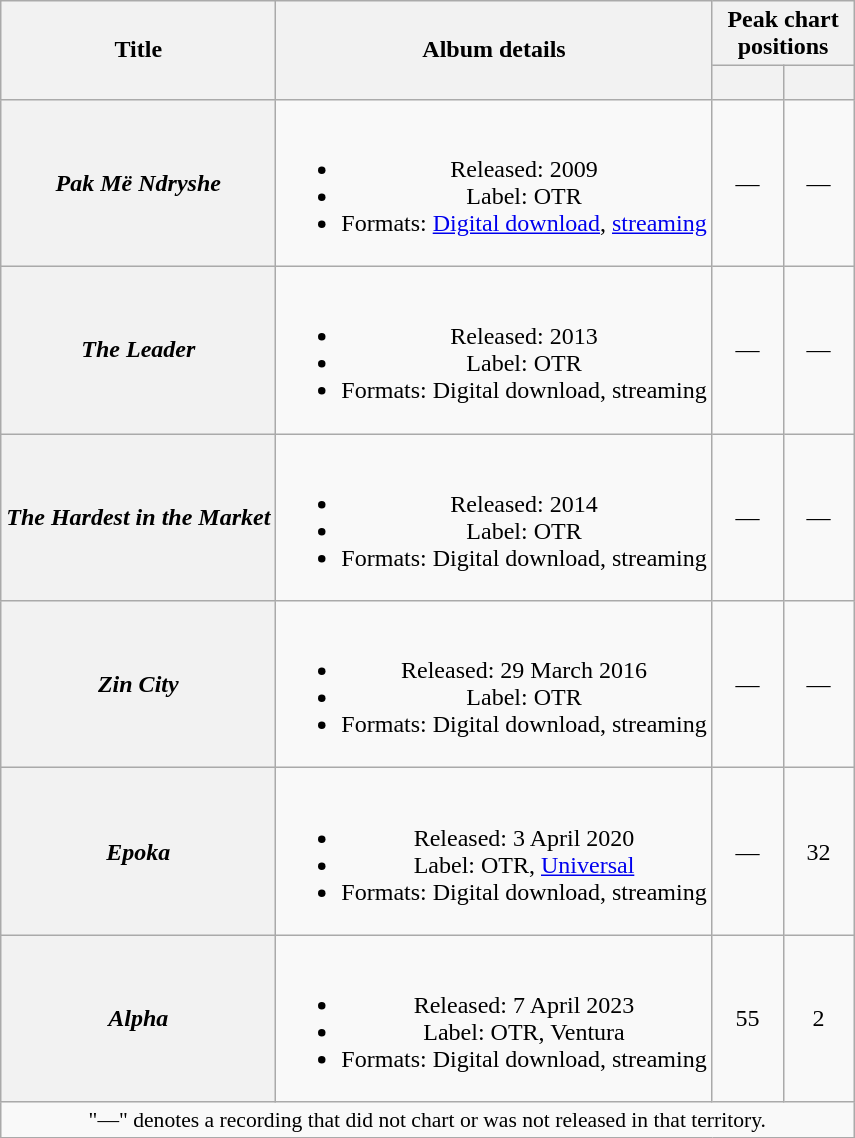<table class="wikitable plainrowheaders" style="text-align:center;">
<tr>
<th scope="col" rowspan="2">Title</th>
<th scope="col" rowspan="2">Album details</th>
<th scope="col" colspan="2">Peak chart positions</th>
</tr>
<tr>
<th style="width:3em; font-size:85%;"><a href='#'></a><br></th>
<th style="width:3em; font-size:85%;"><a href='#'></a><br></th>
</tr>
<tr>
<th scope="row"><em>Pak Më Ndryshe</em></th>
<td><br><ul><li>Released: 2009</li><li>Label: OTR</li><li>Formats: <a href='#'>Digital download</a>, <a href='#'>streaming</a></li></ul></td>
<td>—</td>
<td>—</td>
</tr>
<tr>
<th scope="row"><em>The Leader</em></th>
<td><br><ul><li>Released: 2013</li><li>Label: OTR</li><li>Formats: Digital download, streaming</li></ul></td>
<td>—</td>
<td>—</td>
</tr>
<tr>
<th scope="row"><em>The Hardest in the Market</em></th>
<td><br><ul><li>Released: 2014</li><li>Label: OTR</li><li>Formats: Digital download, streaming</li></ul></td>
<td>—</td>
<td>—</td>
</tr>
<tr>
<th scope="row"><em>Zin City</em></th>
<td><br><ul><li>Released: 29 March 2016</li><li>Label: OTR</li><li>Formats: Digital download, streaming</li></ul></td>
<td>—</td>
<td>—</td>
</tr>
<tr>
<th scope="row"><em>Epoka</em></th>
<td><br><ul><li>Released: 3 April 2020</li><li>Label: OTR, <a href='#'>Universal</a></li><li>Formats: Digital download, streaming</li></ul></td>
<td>—</td>
<td>32</td>
</tr>
<tr>
<th scope="row"><em>Alpha</em></th>
<td><br><ul><li>Released: 7 April 2023</li><li>Label: OTR, Ventura</li><li>Formats: Digital download, streaming</li></ul></td>
<td>55</td>
<td>2</td>
</tr>
<tr>
<td colspan="11" style="font-size:90%">"—" denotes a recording that did not chart or was not released in that territory.</td>
</tr>
</table>
